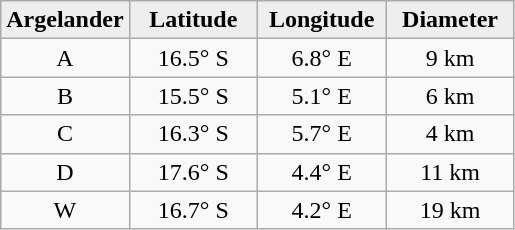<table class="wikitable">
<tr>
<th width="25%" style="background:#eeeeee;">Argelander</th>
<th width="25%" style="background:#eeeeee;">Latitude</th>
<th width="25%" style="background:#eeeeee;">Longitude</th>
<th width="25%" style="background:#eeeeee;">Diameter</th>
</tr>
<tr>
<td align="center">A</td>
<td align="center">16.5° S</td>
<td align="center">6.8° E</td>
<td align="center">9 km</td>
</tr>
<tr>
<td align="center">B</td>
<td align="center">15.5° S</td>
<td align="center">5.1° E</td>
<td align="center">6 km</td>
</tr>
<tr>
<td align="center">C</td>
<td align="center">16.3° S</td>
<td align="center">5.7° E</td>
<td align="center">4 km</td>
</tr>
<tr>
<td align="center">D</td>
<td align="center">17.6° S</td>
<td align="center">4.4° E</td>
<td align="center">11 km</td>
</tr>
<tr>
<td align="center">W</td>
<td align="center">16.7° S</td>
<td align="center">4.2° E</td>
<td align="center">19 km</td>
</tr>
</table>
